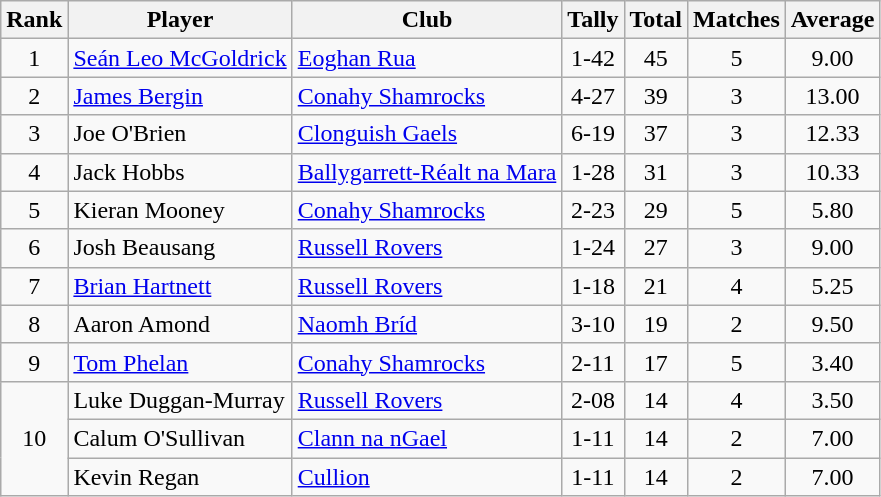<table class="wikitable">
<tr>
<th>Rank</th>
<th>Player</th>
<th>Club</th>
<th>Tally</th>
<th>Total</th>
<th>Matches</th>
<th>Average</th>
</tr>
<tr>
<td rowspan="1" style="text-align:center;">1</td>
<td><a href='#'>Seán Leo McGoldrick</a></td>
<td><a href='#'>Eoghan Rua</a></td>
<td align=center>1-42</td>
<td align=center>45</td>
<td align=center>5</td>
<td align=center>9.00</td>
</tr>
<tr>
<td rowspan="1" style="text-align:center;">2</td>
<td><a href='#'>James Bergin</a></td>
<td><a href='#'>Conahy Shamrocks</a></td>
<td align=center>4-27</td>
<td align=center>39</td>
<td align=center>3</td>
<td align=center>13.00</td>
</tr>
<tr>
<td rowspan="1" style="text-align:center;">3</td>
<td>Joe O'Brien</td>
<td><a href='#'>Clonguish Gaels</a></td>
<td align=center>6-19</td>
<td align=center>37</td>
<td align=center>3</td>
<td align=center>12.33</td>
</tr>
<tr>
<td rowspan="1" style="text-align:center;">4</td>
<td>Jack Hobbs</td>
<td><a href='#'>Ballygarrett-Réalt na Mara</a></td>
<td align=center>1-28</td>
<td align=center>31</td>
<td align=center>3</td>
<td align=center>10.33</td>
</tr>
<tr>
<td rowspan="1" style="text-align:center;">5</td>
<td>Kieran Mooney</td>
<td><a href='#'>Conahy Shamrocks</a></td>
<td align=center>2-23</td>
<td align=center>29</td>
<td align=center>5</td>
<td align=center>5.80</td>
</tr>
<tr>
<td rowspan="1" style="text-align:center;">6</td>
<td>Josh Beausang</td>
<td><a href='#'>Russell Rovers</a></td>
<td align=center>1-24</td>
<td align=center>27</td>
<td align=center>3</td>
<td align=center>9.00</td>
</tr>
<tr>
<td rowspan="1" style="text-align:center;">7</td>
<td><a href='#'>Brian Hartnett</a></td>
<td><a href='#'>Russell Rovers</a></td>
<td align=center>1-18</td>
<td align=center>21</td>
<td align=center>4</td>
<td align=center>5.25</td>
</tr>
<tr>
<td rowspan="1" style="text-align:center;">8</td>
<td>Aaron Amond</td>
<td><a href='#'>Naomh Bríd</a></td>
<td align=center>3-10</td>
<td align=center>19</td>
<td align=center>2</td>
<td align=center>9.50</td>
</tr>
<tr>
<td rowspan="1" style="text-align:center;">9</td>
<td><a href='#'>Tom Phelan</a></td>
<td><a href='#'>Conahy Shamrocks</a></td>
<td align=center>2-11</td>
<td align=center>17</td>
<td align=center>5</td>
<td align=center>3.40</td>
</tr>
<tr>
<td rowspan="3" style="text-align:center;">10</td>
<td>Luke Duggan-Murray</td>
<td><a href='#'>Russell Rovers</a></td>
<td align=center>2-08</td>
<td align=center>14</td>
<td align=center>4</td>
<td align=center>3.50</td>
</tr>
<tr>
<td>Calum O'Sullivan</td>
<td><a href='#'>Clann na nGael</a></td>
<td align=center>1-11</td>
<td align=center>14</td>
<td align=center>2</td>
<td align=center>7.00</td>
</tr>
<tr>
<td>Kevin Regan</td>
<td><a href='#'>Cullion</a></td>
<td align=center>1-11</td>
<td align=center>14</td>
<td align=center>2</td>
<td align=center>7.00</td>
</tr>
</table>
